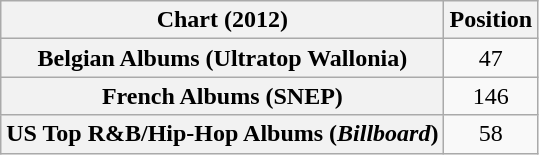<table class="wikitable sortable plainrowheaders" style="text-align:center">
<tr>
<th>Chart (2012)</th>
<th>Position</th>
</tr>
<tr>
<th scope="row">Belgian Albums (Ultratop Wallonia)</th>
<td>47</td>
</tr>
<tr>
<th scope="row">French Albums (SNEP)</th>
<td>146</td>
</tr>
<tr>
<th scope="row">US Top R&B/Hip-Hop Albums (<em>Billboard</em>)</th>
<td>58</td>
</tr>
</table>
